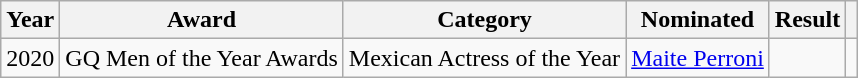<table class="wikitable" style="table-layout: fixed;">
<tr>
<th>Year</th>
<th>Award</th>
<th>Category</th>
<th>Nominated</th>
<th>Result</th>
<th></th>
</tr>
<tr>
<td>2020</td>
<td>GQ Men of the Year Awards</td>
<td>Mexican Actress of the Year</td>
<td><a href='#'>Maite Perroni</a></td>
<td></td>
<td></td>
</tr>
</table>
